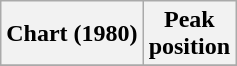<table class="wikitable sortable">
<tr>
<th align="left">Chart (1980)</th>
<th align="center">Peak<br>position</th>
</tr>
<tr>
</tr>
</table>
